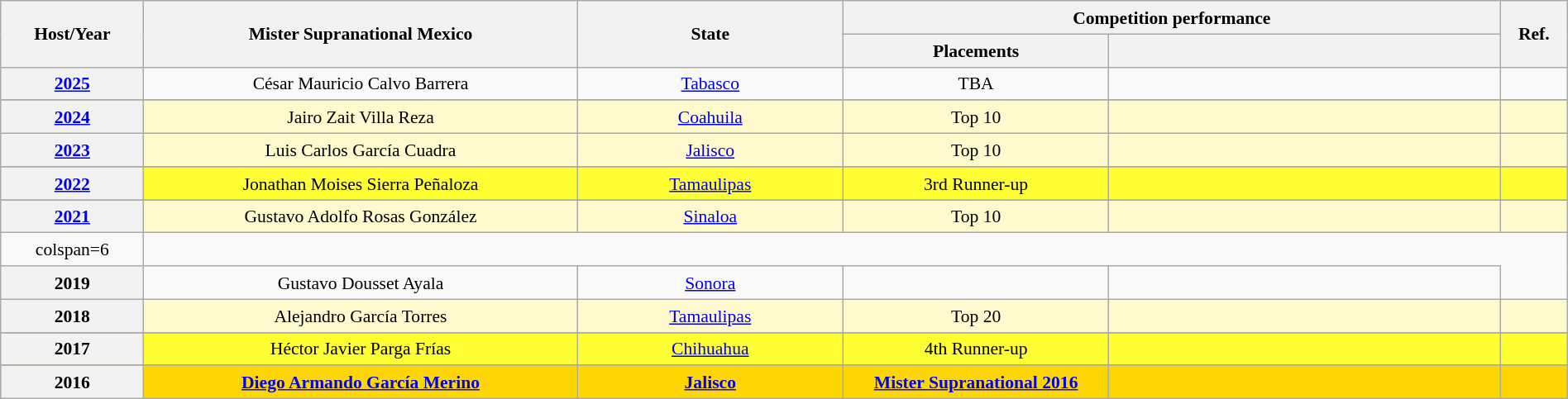<table class="wikitable" style="text-align:center; line-height:20px; font-size:90%; width:100%;">
<tr>
<th rowspan="2"  width=1px>Host/Year</th>
<th rowspan="2"  width=200px>Mister Supranational Mexico</th>
<th rowspan="2"  width=120px>State</th>
<th colspan="2"  width=1px>Competition performance</th>
<th rowspan="2"  width=1px>Ref.</th>
</tr>
<tr>
<th width=120px>Placements</th>
<th width=180px></th>
</tr>
<tr>
<th> <a href='#'>2025</a></th>
<td>César Mauricio Calvo Barrera</td>
<td><a href='#'>Tabasco</a></td>
<td>TBA</td>
<td style="background:;"></td>
<td></td>
</tr>
<tr>
</tr>
<tr style="background-color:#FFFACD">
<th> <a href='#'>2024</a></th>
<td>Jairo Zait Villa Reza</td>
<td><a href='#'>Coahuila</a></td>
<td>Top 10</td>
<td style="background:;"></td>
<td></td>
</tr>
<tr style="background-color:#FFFACD">
<th> <a href='#'>2023</a></th>
<td>Luis Carlos García Cuadra</td>
<td><a href='#'>Jalisco</a></td>
<td>Top 10</td>
<td style="background:;"></td>
<td></td>
</tr>
<tr>
</tr>
<tr style="background-color:#FFFF33">
<th> <a href='#'>2022</a></th>
<td>Jonathan Moises Sierra Peñaloza</td>
<td><a href='#'>Tamaulipas</a></td>
<td>3rd Runner-up</td>
<td style="background:;"></td>
<td></td>
</tr>
<tr>
</tr>
<tr style="background-color:#FFFACD">
<th> <a href='#'>2021</a></th>
<td>Gustavo Adolfo Rosas González</td>
<td><a href='#'>Sinaloa</a></td>
<td>Top 10</td>
<td style="background:;"></td>
<td></td>
</tr>
<tr>
<td>colspan=6 </td>
</tr>
<tr>
<th> 2019</th>
<td>Gustavo Dousset Ayala</td>
<td><a href='#'>Sonora</a></td>
<td></td>
<td></td>
</tr>
<tr style="background-color:#FFFACD">
<th> 2018</th>
<td>Alejandro García Torres</td>
<td><a href='#'>Tamaulipas</a></td>
<td>Top 20</td>
<td style="background:;"></td>
<td></td>
</tr>
<tr>
</tr>
<tr style="background-color:#FFFF33">
<th> 2017</th>
<td>Héctor Javier Parga Frías</td>
<td><a href='#'>Chihuahua</a></td>
<td>4th Runner-up</td>
<td style="background:;"></td>
<td></td>
</tr>
<tr>
</tr>
<tr style="background-color:gold; font-weight: bold">
<th> 2016</th>
<td><a href='#'>Diego Armando García Merino</a></td>
<td><a href='#'>Jalisco</a></td>
<td><a href='#'>Mister Supranational 2016</a></td>
<td style="background:;"></td>
<td></td>
</tr>
</table>
